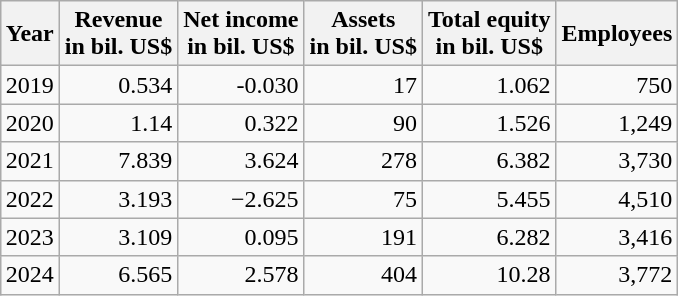<table class="wikitable sortable" style="margin:1em auto; text-align: right;">
<tr>
<th>Year</th>
<th>Revenue<br>in bil. US$</th>
<th>Net income<br>in bil. US$</th>
<th>Assets<br>in bil. US$</th>
<th>Total equity<br>in bil. US$</th>
<th>Employees</th>
</tr>
<tr>
<td>2019</td>
<td>0.534</td>
<td>-0.030</td>
<td>17</td>
<td>1.062</td>
<td>750</td>
</tr>
<tr>
<td>2020</td>
<td>1.14</td>
<td>0.322</td>
<td>90</td>
<td>1.526</td>
<td>1,249</td>
</tr>
<tr>
<td>2021</td>
<td>7.839</td>
<td>3.624</td>
<td>278</td>
<td>6.382</td>
<td>3,730</td>
</tr>
<tr>
<td>2022</td>
<td>3.193</td>
<td>−2.625</td>
<td>75</td>
<td>5.455</td>
<td>4,510</td>
</tr>
<tr>
<td>2023</td>
<td>3.109</td>
<td>0.095</td>
<td>191</td>
<td>6.282</td>
<td>3,416</td>
</tr>
<tr>
<td>2024</td>
<td>6.565</td>
<td>2.578</td>
<td>404</td>
<td>10.28</td>
<td>3,772</td>
</tr>
</table>
